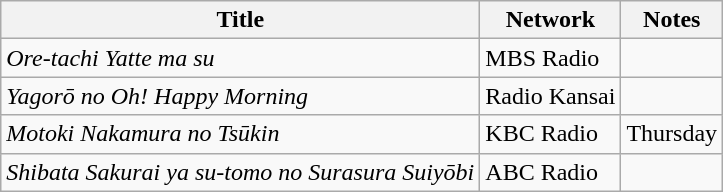<table class="wikitable">
<tr>
<th>Title</th>
<th>Network</th>
<th>Notes</th>
</tr>
<tr>
<td><em>Ore-tachi Yatte ma su</em></td>
<td>MBS Radio</td>
<td></td>
</tr>
<tr>
<td><em>Yagorō no Oh! Happy Morning</em></td>
<td>Radio Kansai</td>
<td></td>
</tr>
<tr>
<td><em>Motoki Nakamura no Tsūkin</em></td>
<td>KBC Radio</td>
<td>Thursday</td>
</tr>
<tr>
<td><em>Shibata Sakurai ya su-tomo no Surasura Suiyōbi</em></td>
<td>ABC Radio</td>
<td></td>
</tr>
</table>
